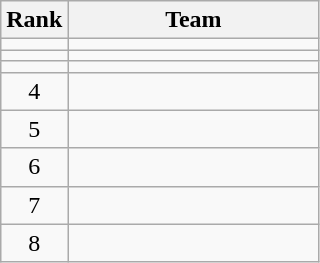<table class="wikitable sortable">
<tr>
<th>Rank</th>
<th style="width:10em">Team</th>
</tr>
<tr>
<td align="center"></td>
<td></td>
</tr>
<tr>
<td align="center"></td>
<td></td>
</tr>
<tr>
<td align="center"></td>
<td></td>
</tr>
<tr>
<td align="center">4</td>
<td></td>
</tr>
<tr>
<td align="center">5</td>
<td></td>
</tr>
<tr>
<td align="center">6</td>
<td></td>
</tr>
<tr>
<td align="center">7</td>
<td></td>
</tr>
<tr>
<td align="center">8</td>
<td></td>
</tr>
</table>
